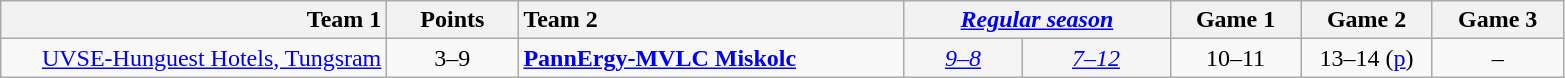<table class=wikitable style="text-align:center">
<tr>
<th style="width:250px; text-align:right;">Team 1</th>
<th style="width:80px;">Points</th>
<th style="width:250px; text-align:left;">Team 2</th>
<th colspan=2; style="width:170px;"><em><a href='#'>Regular season</a></em></th>
<th style="width:80px;">Game 1</th>
<th style="width:80px;">Game 2</th>
<th style="width:80px;">Game 3</th>
</tr>
<tr>
<td style="text-align:right;"><a href='#'>UVSE-Hunguest Hotels, Tungsram</a></td>
<td>3–9</td>
<td style="text-align:left;"><strong><a href='#'>PannErgy-MVLC Miskolc</a></strong></td>
<td bgcolor=#f5f5f5><em><a href='#'>9–8</a></em></td>
<td bgcolor=#f5f5f5><em><a href='#'>7–12</a></em></td>
<td>10–11</td>
<td>13–14 (<a href='#'>p</a>)</td>
<td>–</td>
</tr>
</table>
